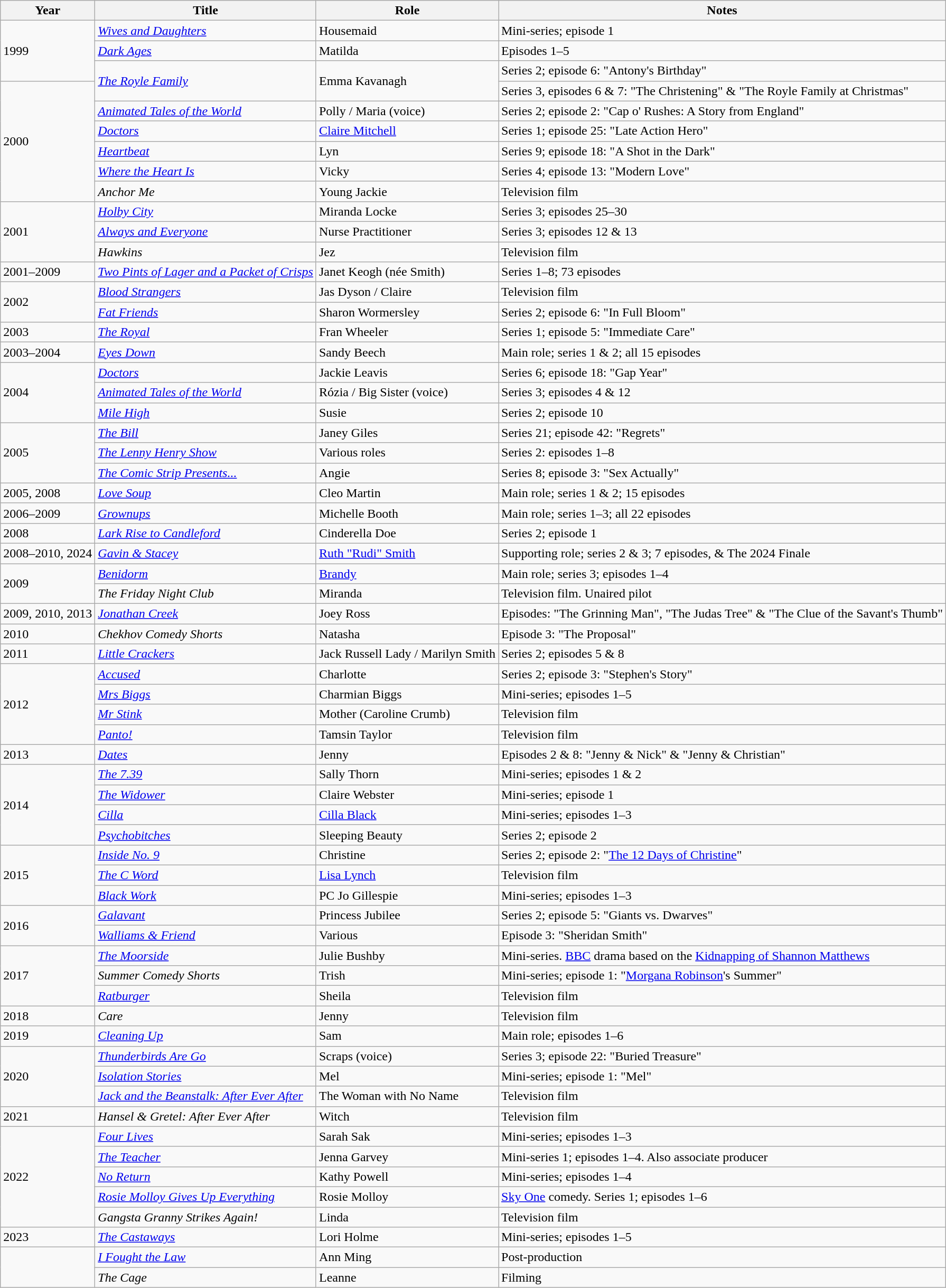<table class="wikitable sortable">
<tr>
<th>Year</th>
<th>Title</th>
<th>Role</th>
<th class="unsortable">Notes</th>
</tr>
<tr>
<td rowspan="3">1999</td>
<td><em><a href='#'>Wives and Daughters</a></em></td>
<td>Housemaid</td>
<td>Mini-series; episode 1</td>
</tr>
<tr>
<td><em><a href='#'>Dark Ages</a></em></td>
<td>Matilda</td>
<td>Episodes 1–5</td>
</tr>
<tr>
<td rowspan="2"><em><a href='#'>The Royle Family</a></em></td>
<td rowspan="2">Emma Kavanagh</td>
<td>Series 2; episode 6: "Antony's Birthday"</td>
</tr>
<tr>
<td rowspan="6">2000</td>
<td>Series 3, episodes 6 & 7: "The Christening" & "The Royle Family at Christmas"</td>
</tr>
<tr>
<td><em><a href='#'>Animated Tales of the World</a></em></td>
<td>Polly / Maria (voice)</td>
<td>Series 2; episode 2: "Cap o' Rushes: A Story from England"</td>
</tr>
<tr>
<td><em><a href='#'>Doctors</a></em></td>
<td><a href='#'>Claire Mitchell</a></td>
<td>Series 1; episode 25: "Late Action Hero"</td>
</tr>
<tr>
<td><em><a href='#'>Heartbeat</a></em></td>
<td>Lyn</td>
<td>Series 9; episode 18: "A Shot in the Dark"</td>
</tr>
<tr>
<td><em><a href='#'>Where the Heart Is</a></em></td>
<td>Vicky</td>
<td>Series 4; episode 13: "Modern Love"</td>
</tr>
<tr>
<td><em>Anchor Me</em></td>
<td>Young Jackie</td>
<td>Television film</td>
</tr>
<tr>
<td rowspan="3">2001</td>
<td><em><a href='#'>Holby City</a></em></td>
<td>Miranda Locke</td>
<td>Series 3; episodes 25–30</td>
</tr>
<tr>
<td><em><a href='#'>Always and Everyone</a></em></td>
<td>Nurse Practitioner</td>
<td>Series 3; episodes 12 & 13</td>
</tr>
<tr>
<td><em>Hawkins</em></td>
<td>Jez</td>
<td>Television film</td>
</tr>
<tr>
<td>2001–2009</td>
<td><em><a href='#'>Two Pints of Lager and a Packet of Crisps</a></em></td>
<td>Janet Keogh (née Smith)</td>
<td>Series 1–8; 73 episodes</td>
</tr>
<tr>
<td rowspan="2">2002</td>
<td><em><a href='#'>Blood Strangers</a></em></td>
<td>Jas Dyson / Claire</td>
<td>Television film</td>
</tr>
<tr>
<td><em><a href='#'>Fat Friends</a></em></td>
<td>Sharon Wormersley</td>
<td>Series 2; episode 6: "In Full Bloom"</td>
</tr>
<tr>
<td>2003</td>
<td><em><a href='#'>The Royal</a></em></td>
<td>Fran Wheeler</td>
<td>Series 1; episode 5: "Immediate Care"</td>
</tr>
<tr>
<td>2003–2004</td>
<td><em><a href='#'>Eyes Down</a></em></td>
<td>Sandy Beech</td>
<td>Main role; series 1 & 2; all 15 episodes</td>
</tr>
<tr>
<td rowspan="3">2004</td>
<td><em><a href='#'>Doctors</a></em></td>
<td>Jackie Leavis</td>
<td>Series 6; episode 18: "Gap Year"</td>
</tr>
<tr>
<td><em><a href='#'>Animated Tales of the World</a></em></td>
<td>Rózia / Big Sister (voice)</td>
<td>Series 3; episodes 4 & 12</td>
</tr>
<tr>
<td><em><a href='#'>Mile High</a></em></td>
<td>Susie</td>
<td>Series 2; episode 10</td>
</tr>
<tr>
<td rowspan="3">2005</td>
<td><em><a href='#'>The Bill</a></em></td>
<td>Janey Giles</td>
<td>Series 21; episode 42: "Regrets"</td>
</tr>
<tr>
<td><em><a href='#'>The Lenny Henry Show</a></em></td>
<td>Various roles</td>
<td>Series 2: episodes 1–8</td>
</tr>
<tr>
<td><em><a href='#'>The Comic Strip Presents...</a></em></td>
<td>Angie</td>
<td>Series 8; episode 3: "Sex Actually"</td>
</tr>
<tr>
<td>2005, 2008</td>
<td><em><a href='#'>Love Soup</a></em></td>
<td>Cleo Martin</td>
<td>Main role; series 1 & 2; 15 episodes</td>
</tr>
<tr>
<td>2006–2009</td>
<td><em><a href='#'>Grownups</a></em></td>
<td>Michelle Booth</td>
<td>Main role; series 1–3; all 22 episodes</td>
</tr>
<tr>
<td>2008</td>
<td><em><a href='#'>Lark Rise to Candleford</a></em></td>
<td>Cinderella Doe</td>
<td>Series 2; episode 1</td>
</tr>
<tr>
<td>2008–2010, 2024</td>
<td><em><a href='#'>Gavin & Stacey</a></em></td>
<td><a href='#'>Ruth "Rudi" Smith</a></td>
<td>Supporting role; series 2 & 3; 7 episodes, & The 2024 Finale</td>
</tr>
<tr>
<td rowspan="2">2009</td>
<td><em><a href='#'>Benidorm</a></em></td>
<td><a href='#'>Brandy</a></td>
<td>Main role; series 3; episodes 1–4</td>
</tr>
<tr>
<td><em>The Friday Night Club</em></td>
<td>Miranda</td>
<td>Television film. Unaired pilot</td>
</tr>
<tr>
<td>2009, 2010, 2013</td>
<td><em><a href='#'>Jonathan Creek</a></em></td>
<td>Joey Ross</td>
<td>Episodes: "The Grinning Man", "The Judas Tree" & "The Clue of the Savant's Thumb"</td>
</tr>
<tr>
<td>2010</td>
<td><em>Chekhov Comedy Shorts</em></td>
<td>Natasha</td>
<td>Episode 3: "The Proposal"</td>
</tr>
<tr>
<td>2011</td>
<td><em><a href='#'>Little Crackers</a></em></td>
<td>Jack Russell Lady / Marilyn Smith</td>
<td>Series 2; episodes 5 & 8</td>
</tr>
<tr>
<td rowspan="4">2012</td>
<td><em><a href='#'>Accused</a></em></td>
<td>Charlotte</td>
<td>Series 2; episode 3: "Stephen's Story"</td>
</tr>
<tr>
<td><em><a href='#'>Mrs Biggs</a></em></td>
<td>Charmian Biggs</td>
<td>Mini-series; episodes 1–5</td>
</tr>
<tr>
<td><em><a href='#'>Mr Stink</a></em></td>
<td>Mother (Caroline Crumb)</td>
<td>Television film</td>
</tr>
<tr>
<td><em><a href='#'>Panto!</a></em></td>
<td>Tamsin Taylor</td>
<td>Television film</td>
</tr>
<tr>
<td>2013</td>
<td><em><a href='#'>Dates</a></em></td>
<td>Jenny</td>
<td>Episodes 2 & 8: "Jenny & Nick" & "Jenny & Christian"</td>
</tr>
<tr>
<td rowspan="4">2014</td>
<td><em><a href='#'>The 7.39</a></em></td>
<td>Sally Thorn</td>
<td>Mini-series; episodes 1 & 2</td>
</tr>
<tr>
<td><em><a href='#'>The Widower</a></em></td>
<td>Claire Webster</td>
<td>Mini-series; episode 1</td>
</tr>
<tr>
<td><em><a href='#'>Cilla</a></em></td>
<td><a href='#'>Cilla Black</a></td>
<td>Mini-series; episodes 1–3</td>
</tr>
<tr>
<td><em><a href='#'>Psychobitches</a></em></td>
<td>Sleeping Beauty</td>
<td>Series 2; episode 2</td>
</tr>
<tr>
<td rowspan="3">2015</td>
<td><em><a href='#'>Inside No. 9</a></em></td>
<td>Christine</td>
<td>Series 2; episode 2: "<a href='#'>The 12 Days of Christine</a>"</td>
</tr>
<tr>
<td><em><a href='#'>The C Word</a></em></td>
<td><a href='#'>Lisa Lynch</a></td>
<td>Television film</td>
</tr>
<tr>
<td><em><a href='#'>Black Work</a></em></td>
<td>PC Jo Gillespie</td>
<td>Mini-series; episodes 1–3</td>
</tr>
<tr>
<td rowspan="2">2016</td>
<td><em><a href='#'>Galavant</a></em></td>
<td>Princess Jubilee</td>
<td>Series 2; episode 5: "Giants vs. Dwarves"</td>
</tr>
<tr>
<td><em><a href='#'>Walliams & Friend</a></em></td>
<td>Various</td>
<td>Episode 3: "Sheridan Smith"</td>
</tr>
<tr>
<td rowspan="3">2017</td>
<td><em><a href='#'>The Moorside</a></em></td>
<td>Julie Bushby</td>
<td>Mini-series. <a href='#'>BBC</a> drama based on the <a href='#'>Kidnapping of Shannon Matthews</a></td>
</tr>
<tr>
<td><em>Summer Comedy Shorts</em></td>
<td>Trish</td>
<td>Mini-series; episode 1: "<a href='#'>Morgana Robinson</a>'s Summer"</td>
</tr>
<tr>
<td><em><a href='#'>Ratburger</a></em></td>
<td>Sheila</td>
<td>Television film</td>
</tr>
<tr>
<td>2018</td>
<td><em>Care</em></td>
<td>Jenny</td>
<td>Television film</td>
</tr>
<tr>
<td>2019</td>
<td><em><a href='#'>Cleaning Up</a></em></td>
<td>Sam</td>
<td>Main role; episodes 1–6</td>
</tr>
<tr>
<td rowspan="3">2020</td>
<td><em><a href='#'>Thunderbirds Are Go</a></em></td>
<td>Scraps (voice)</td>
<td>Series 3; episode 22: "Buried Treasure"</td>
</tr>
<tr>
<td><em><a href='#'>Isolation Stories</a></em></td>
<td>Mel</td>
<td>Mini-series; episode 1: "Mel"</td>
</tr>
<tr>
<td><em><a href='#'>Jack and the Beanstalk: After Ever After</a></em></td>
<td>The Woman with No Name</td>
<td>Television film</td>
</tr>
<tr>
<td>2021</td>
<td><em>Hansel & Gretel: After Ever After</em></td>
<td>Witch</td>
<td>Television film</td>
</tr>
<tr>
<td rowspan="5">2022</td>
<td><em><a href='#'>Four Lives</a></em></td>
<td>Sarah Sak</td>
<td>Mini-series; episodes 1–3</td>
</tr>
<tr>
<td><em><a href='#'>The Teacher</a></em></td>
<td>Jenna Garvey</td>
<td>Mini-series 1; episodes 1–4. Also associate producer</td>
</tr>
<tr>
<td><em><a href='#'>No Return</a></em></td>
<td>Kathy Powell</td>
<td>Mini-series; episodes 1–4</td>
</tr>
<tr>
<td><em><a href='#'>Rosie Molloy Gives Up Everything</a></em></td>
<td>Rosie Molloy</td>
<td><a href='#'>Sky One</a> comedy. Series 1; episodes 1–6</td>
</tr>
<tr>
<td><em>Gangsta Granny Strikes Again!</em></td>
<td>Linda</td>
<td>Television film</td>
</tr>
<tr>
<td>2023</td>
<td><em><a href='#'>The Castaways</a></em></td>
<td>Lori Holme</td>
<td>Mini-series; episodes 1–5</td>
</tr>
<tr>
<td rowspan="2"></td>
<td><em><a href='#'>I Fought the Law</a></em></td>
<td>Ann Ming</td>
<td>Post-production</td>
</tr>
<tr>
<td><em>The Cage</em></td>
<td>Leanne</td>
<td>Filming</td>
</tr>
</table>
